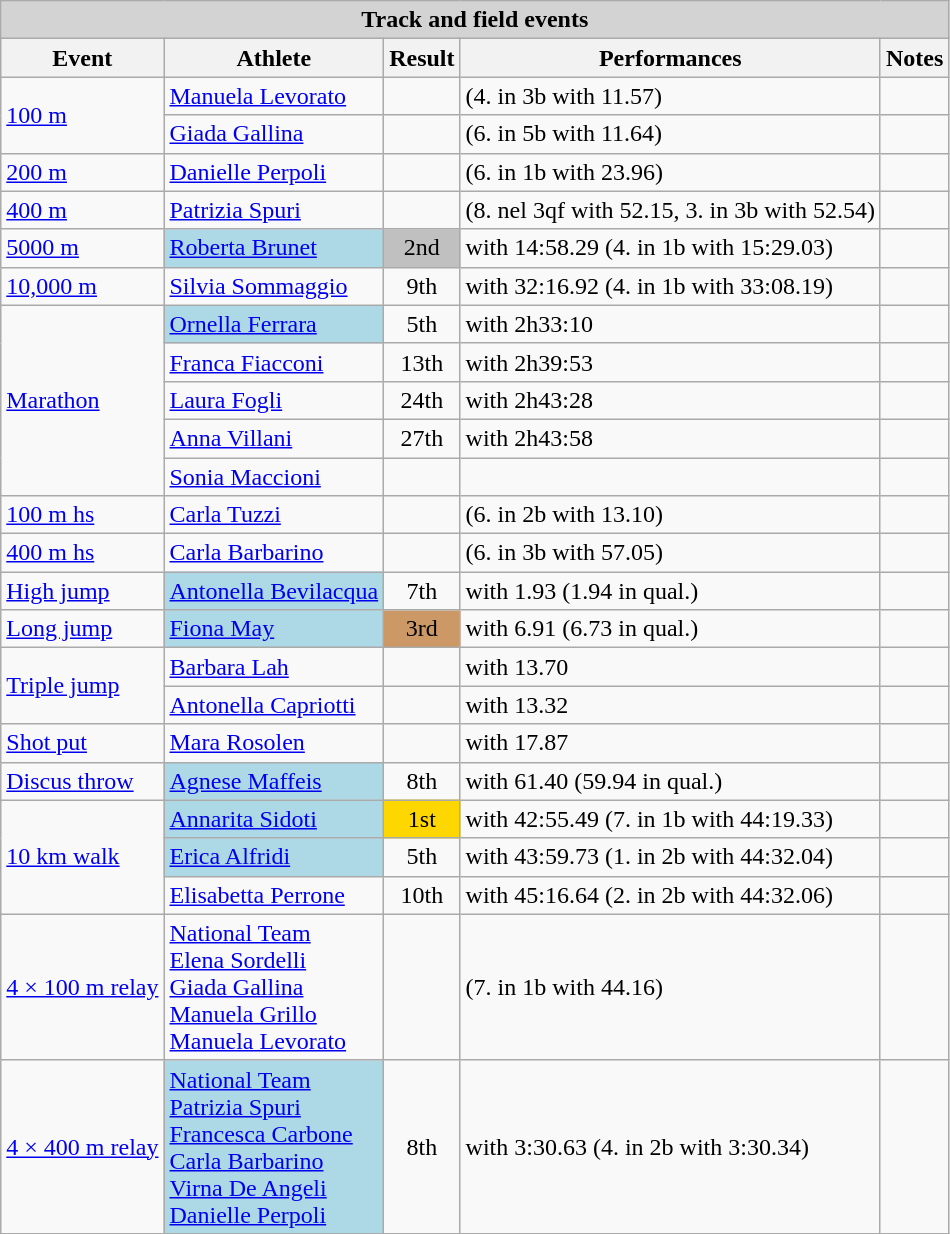<table class="wikitable" width= style="font-size:90%; text-align:left;">
<tr>
<td colspan=5 style="background:lightgrey;" align=center><strong>Track and field events</strong></td>
</tr>
<tr>
<th>Event</th>
<th>Athlete</th>
<th>Result</th>
<th>Performances</th>
<th>Notes</th>
</tr>
<tr>
<td rowspan=2><a href='#'>100 m</a></td>
<td><a href='#'>Manuela Levorato</a></td>
<td align=center></td>
<td>(4. in 3b with 11.57)</td>
<td></td>
</tr>
<tr>
<td><a href='#'>Giada Gallina</a></td>
<td align=center></td>
<td>(6. in 5b with 11.64)</td>
<td></td>
</tr>
<tr>
<td><a href='#'>200 m</a></td>
<td><a href='#'>Danielle Perpoli</a></td>
<td align=center></td>
<td>(6. in 1b with 23.96)</td>
<td></td>
</tr>
<tr>
<td><a href='#'>400 m</a></td>
<td><a href='#'>Patrizia Spuri</a></td>
<td align=center></td>
<td>(8. nel 3qf with 52.15, 3. in 3b with 52.54)</td>
<td></td>
</tr>
<tr>
<td><a href='#'>5000 m</a></td>
<td bgcolor=lightblue><a href='#'>Roberta Brunet</a></td>
<td align=center bgcolor=silver>2nd</td>
<td>with 14:58.29 (4. in 1b with 15:29.03)</td>
<td></td>
</tr>
<tr>
<td><a href='#'>10,000 m</a></td>
<td><a href='#'>Silvia Sommaggio</a></td>
<td align=center>9th</td>
<td>with 32:16.92 (4. in 1b with 33:08.19)</td>
<td></td>
</tr>
<tr>
<td rowspan=5><a href='#'>Marathon</a></td>
<td bgcolor=lightblue><a href='#'>Ornella Ferrara</a></td>
<td align=center>5th</td>
<td>with 2h33:10</td>
<td></td>
</tr>
<tr>
<td><a href='#'>Franca Fiacconi</a></td>
<td align=center>13th</td>
<td>with 2h39:53</td>
</tr>
<tr>
<td><a href='#'>Laura Fogli</a></td>
<td align=center>24th</td>
<td>with 2h43:28</td>
<td></td>
</tr>
<tr>
<td><a href='#'>Anna Villani</a></td>
<td align=center>27th</td>
<td>with 2h43:58</td>
<td></td>
</tr>
<tr>
<td><a href='#'>Sonia Maccioni</a></td>
<td align=center></td>
<td></td>
<td></td>
</tr>
<tr>
<td><a href='#'>100 m hs</a></td>
<td><a href='#'>Carla Tuzzi</a></td>
<td align=center></td>
<td>(6. in 2b with 13.10)</td>
<td></td>
</tr>
<tr>
<td><a href='#'>400 m hs</a></td>
<td><a href='#'>Carla Barbarino</a></td>
<td align=center></td>
<td>(6. in 3b with 57.05)</td>
<td></td>
</tr>
<tr>
<td><a href='#'>High jump</a></td>
<td bgcolor=lightblue><a href='#'>Antonella Bevilacqua</a></td>
<td align=center>7th</td>
<td>with 1.93 (1.94 in qual.)</td>
<td></td>
</tr>
<tr>
<td><a href='#'>Long jump</a></td>
<td bgcolor=lightblue><a href='#'>Fiona May</a></td>
<td align=center bgcolor=cc9966>3rd</td>
<td>with 6.91 (6.73 in qual.)</td>
<td></td>
</tr>
<tr>
<td rowspan=2><a href='#'>Triple jump</a></td>
<td><a href='#'>Barbara Lah</a></td>
<td align=center></td>
<td>with 13.70</td>
<td></td>
</tr>
<tr>
<td><a href='#'>Antonella Capriotti</a></td>
<td align=center></td>
<td>with 13.32</td>
<td></td>
</tr>
<tr>
<td><a href='#'>Shot put</a></td>
<td><a href='#'>Mara Rosolen</a></td>
<td align=center></td>
<td>with 17.87</td>
<td></td>
</tr>
<tr>
<td><a href='#'>Discus throw</a></td>
<td bgcolor=lightblue><a href='#'>Agnese Maffeis</a></td>
<td align=center>8th</td>
<td>with 61.40 (59.94 in qual.)</td>
<td></td>
</tr>
<tr>
<td rowspan=3><a href='#'>10 km walk</a></td>
<td bgcolor=lightblue><a href='#'>Annarita Sidoti</a></td>
<td align=center bgcolor=gold>1st</td>
<td>with 42:55.49 (7. in 1b with 44:19.33)</td>
<td></td>
</tr>
<tr>
<td bgcolor=lightblue><a href='#'>Erica Alfridi</a></td>
<td align=center>5th</td>
<td>with 43:59.73 (1. in 2b with 44:32.04)</td>
<td></td>
</tr>
<tr>
<td><a href='#'>Elisabetta Perrone</a></td>
<td align=center>10th</td>
<td>with 45:16.64 (2. in 2b with 44:32.06)</td>
<td></td>
</tr>
<tr>
<td><a href='#'>4 × 100 m relay</a></td>
<td> <a href='#'>National Team</a><br><a href='#'>Elena Sordelli</a><br><a href='#'>Giada Gallina</a><br><a href='#'>Manuela Grillo</a><br><a href='#'>Manuela Levorato</a></td>
<td align=center></td>
<td>(7. in 1b with 44.16)</td>
<td></td>
</tr>
<tr>
<td><a href='#'>4 × 400 m relay</a></td>
<td bgcolor=lightblue> <a href='#'>National Team</a><br><a href='#'>Patrizia Spuri</a><br><a href='#'>Francesca Carbone</a><br><a href='#'>Carla Barbarino</a><br><a href='#'>Virna De Angeli</a><br><a href='#'>Danielle Perpoli</a></td>
<td align=center>8th</td>
<td>with 3:30.63 (4. in 2b with 3:30.34)</td>
<td></td>
</tr>
</table>
